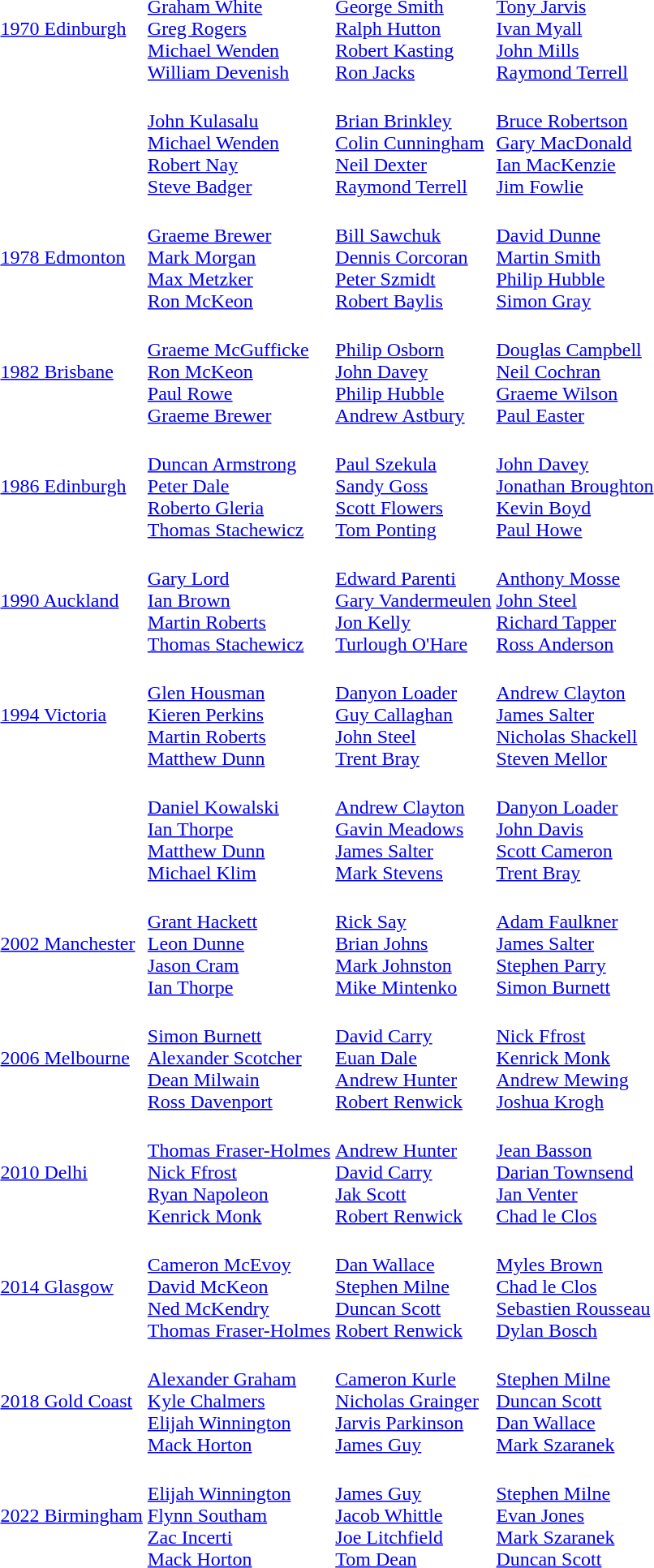<table>
<tr>
<td><a href='#'>1970 Edinburgh</a></td>
<td valign=top><br><a href='#'>Graham White</a><br><a href='#'>Greg Rogers</a><br><a href='#'>Michael Wenden</a><br><a href='#'>William Devenish</a></td>
<td valign=top><br><a href='#'>George Smith</a><br><a href='#'>Ralph Hutton</a><br><a href='#'>Robert Kasting</a><br><a href='#'>Ron Jacks</a></td>
<td valign=top><br><a href='#'>Tony Jarvis</a><br><a href='#'>Ivan Myall</a><br><a href='#'>John Mills</a><br><a href='#'>Raymond Terrell</a></td>
</tr>
<tr>
<td></td>
<td valign=top><br><a href='#'>John Kulasalu</a><br><a href='#'>Michael Wenden</a><br><a href='#'>Robert Nay</a><br><a href='#'>Steve Badger</a></td>
<td valign=top><br><a href='#'>Brian Brinkley</a><br><a href='#'>Colin Cunningham</a><br><a href='#'>Neil Dexter</a><br><a href='#'>Raymond Terrell</a></td>
<td valign=top><br><a href='#'>Bruce Robertson</a><br><a href='#'>Gary MacDonald</a><br><a href='#'>Ian MacKenzie</a><br><a href='#'>Jim Fowlie</a></td>
</tr>
<tr>
<td><a href='#'>1978 Edmonton</a></td>
<td valign=top><br><a href='#'>Graeme Brewer</a><br><a href='#'>Mark Morgan</a><br><a href='#'>Max Metzker</a><br><a href='#'>Ron McKeon</a></td>
<td valign=top><br><a href='#'>Bill Sawchuk</a><br><a href='#'>Dennis Corcoran</a><br><a href='#'>Peter Szmidt</a><br><a href='#'>Robert Baylis</a></td>
<td valign=top><br><a href='#'>David Dunne</a><br><a href='#'>Martin Smith</a><br><a href='#'>Philip Hubble</a><br><a href='#'>Simon Gray</a></td>
</tr>
<tr>
<td><a href='#'>1982 Brisbane</a></td>
<td valign=top><br><a href='#'>Graeme McGufficke</a><br><a href='#'>Ron McKeon</a><br><a href='#'>Paul Rowe</a><br><a href='#'>Graeme Brewer</a></td>
<td valign=top><br><a href='#'>Philip Osborn</a><br><a href='#'>John Davey</a><br><a href='#'>Philip Hubble</a><br><a href='#'>Andrew Astbury</a></td>
<td valign=top><br><a href='#'>Douglas Campbell</a><br><a href='#'>Neil Cochran</a><br><a href='#'>Graeme Wilson</a><br><a href='#'>Paul Easter</a></td>
</tr>
<tr>
<td><a href='#'>1986 Edinburgh</a></td>
<td valign=top><br><a href='#'>Duncan Armstrong</a><br><a href='#'>Peter Dale</a><br><a href='#'>Roberto Gleria</a><br><a href='#'>Thomas Stachewicz</a></td>
<td valign=top><br><a href='#'>Paul Szekula</a><br><a href='#'>Sandy Goss</a><br><a href='#'>Scott Flowers</a><br><a href='#'>Tom Ponting</a></td>
<td valign=top><br><a href='#'>John Davey</a><br><a href='#'>Jonathan Broughton</a><br><a href='#'>Kevin Boyd</a><br><a href='#'>Paul Howe</a></td>
</tr>
<tr>
<td><a href='#'>1990 Auckland</a></td>
<td valign=top><br><a href='#'>Gary Lord</a><br><a href='#'>Ian Brown</a><br><a href='#'>Martin Roberts</a><br><a href='#'>Thomas Stachewicz</a></td>
<td valign=top><br><a href='#'>Edward Parenti</a><br><a href='#'>Gary Vandermeulen</a><br><a href='#'>Jon Kelly</a><br><a href='#'>Turlough O'Hare</a></td>
<td valign=top><br><a href='#'>Anthony Mosse</a><br><a href='#'>John Steel</a><br><a href='#'>Richard Tapper</a><br><a href='#'>Ross Anderson</a></td>
</tr>
<tr>
<td><a href='#'>1994 Victoria</a></td>
<td valign=top><br><a href='#'>Glen Housman</a><br><a href='#'>Kieren Perkins</a><br><a href='#'>Martin Roberts</a><br><a href='#'>Matthew Dunn</a></td>
<td valign=top><br><a href='#'>Danyon Loader</a><br><a href='#'>Guy Callaghan</a><br><a href='#'>John Steel</a><br><a href='#'>Trent Bray</a></td>
<td valign=top><br><a href='#'>Andrew Clayton</a><br><a href='#'>James Salter</a><br><a href='#'>Nicholas Shackell</a><br><a href='#'>Steven Mellor</a></td>
</tr>
<tr>
<td></td>
<td valign=top><br><a href='#'>Daniel Kowalski</a><br><a href='#'>Ian Thorpe</a><br><a href='#'>Matthew Dunn</a><br><a href='#'>Michael Klim</a></td>
<td valign=top><br><a href='#'>Andrew Clayton</a><br><a href='#'>Gavin Meadows</a><br><a href='#'>James Salter</a><br><a href='#'>Mark Stevens</a></td>
<td valign=top><br><a href='#'>Danyon Loader</a><br><a href='#'>John Davis</a><br><a href='#'>Scott Cameron</a><br><a href='#'>Trent Bray</a></td>
</tr>
<tr>
<td><a href='#'>2002 Manchester</a></td>
<td valign=top><br><a href='#'>Grant Hackett</a><br><a href='#'>Leon Dunne</a><br><a href='#'>Jason Cram</a><br><a href='#'>Ian Thorpe</a></td>
<td valign=top><br><a href='#'>Rick Say</a><br><a href='#'>Brian Johns</a><br><a href='#'>Mark Johnston</a><br><a href='#'>Mike Mintenko</a></td>
<td valign=top><br><a href='#'>Adam Faulkner</a><br><a href='#'>James Salter</a><br><a href='#'>Stephen Parry</a><br><a href='#'>Simon Burnett</a></td>
</tr>
<tr>
<td><a href='#'>2006 Melbourne</a></td>
<td valign=top><br><a href='#'>Simon Burnett</a><br><a href='#'>Alexander Scotcher</a><br><a href='#'>Dean Milwain</a><br><a href='#'>Ross Davenport</a></td>
<td valign=top><br><a href='#'>David Carry</a><br><a href='#'>Euan Dale</a><br><a href='#'>Andrew Hunter</a><br><a href='#'>Robert Renwick</a></td>
<td valign=top><br><a href='#'>Nick Ffrost</a><br><a href='#'>Kenrick Monk</a><br><a href='#'>Andrew Mewing</a><br><a href='#'>Joshua Krogh</a></td>
</tr>
<tr>
<td><a href='#'>2010 Delhi</a><br></td>
<td valign=top><br><a href='#'>Thomas Fraser-Holmes</a><br><a href='#'>Nick Ffrost</a><br><a href='#'>Ryan Napoleon</a><br><a href='#'>Kenrick Monk</a></td>
<td valign=top><br><a href='#'>Andrew Hunter</a><br><a href='#'>David Carry</a><br><a href='#'>Jak Scott</a><br><a href='#'>Robert Renwick</a></td>
<td valign=top><br><a href='#'>Jean Basson</a><br><a href='#'>Darian Townsend</a><br><a href='#'>Jan Venter</a><br><a href='#'>Chad le Clos</a></td>
</tr>
<tr>
<td><a href='#'>2014 Glasgow</a><br></td>
<td valign=top><br><a href='#'>Cameron McEvoy</a><br><a href='#'>David McKeon</a> <br><a href='#'>Ned McKendry</a><br><a href='#'>Thomas Fraser-Holmes</a></td>
<td valign=top><br><a href='#'>Dan Wallace</a><br><a href='#'>Stephen Milne</a> <br><a href='#'>Duncan Scott</a><br><a href='#'>Robert Renwick</a></td>
<td valign=top><br><a href='#'>Myles Brown</a><br><a href='#'>Chad le Clos</a><br><a href='#'>Sebastien Rousseau</a><br><a href='#'>Dylan Bosch</a></td>
</tr>
<tr>
<td><a href='#'>2018 Gold Coast</a><br></td>
<td valign=top><br><a href='#'>Alexander Graham</a><br><a href='#'>Kyle Chalmers</a> <br><a href='#'>Elijah Winnington</a><br><a href='#'>Mack Horton</a></td>
<td valign=top><br><a href='#'>Cameron Kurle</a><br><a href='#'>Nicholas Grainger</a> <br><a href='#'>Jarvis Parkinson</a><br><a href='#'>James Guy</a></td>
<td valign=top><br><a href='#'>Stephen Milne</a><br><a href='#'>Duncan Scott</a> <br><a href='#'>Dan Wallace</a><br><a href='#'>Mark Szaranek</a></td>
</tr>
<tr>
<td><a href='#'>2022 Birmingham</a><br></td>
<td valign=top><br><a href='#'>Elijah Winnington</a>  <br><a href='#'>Flynn Southam</a>  <br><a href='#'>Zac Incerti</a>  <br><a href='#'>Mack Horton</a></td>
<td valign=top><br><a href='#'>James Guy</a>  <br><a href='#'>Jacob Whittle</a>  <br><a href='#'>Joe Litchfield</a>  <br><a href='#'>Tom Dean</a></td>
<td valign=top><br><a href='#'>Stephen Milne</a> <br><a href='#'>Evan Jones</a>  <br><a href='#'>Mark Szaranek</a>  <br><a href='#'>Duncan Scott</a></td>
</tr>
</table>
